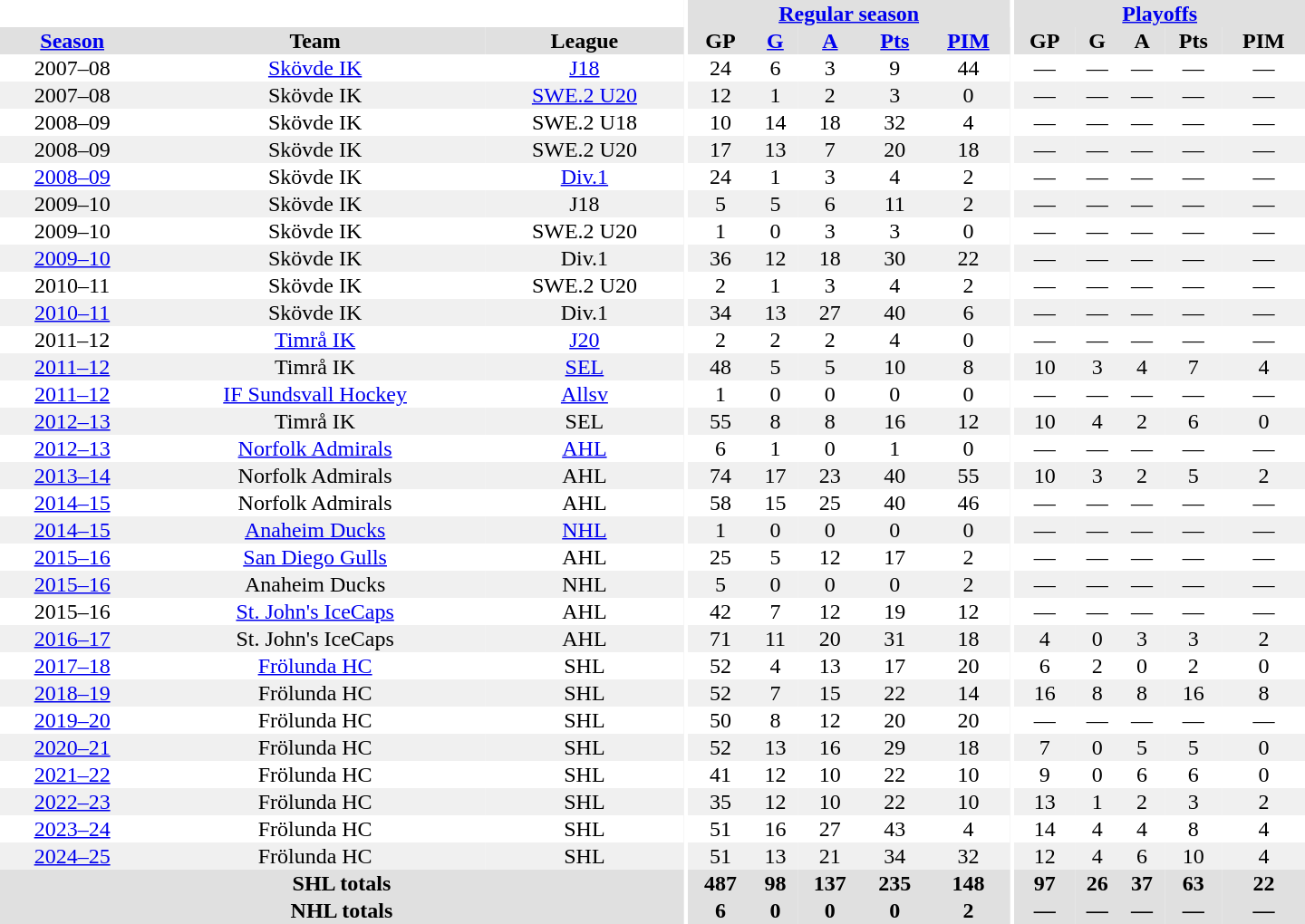<table border="0" cellpadding="1" cellspacing="0" style="text-align:center; width:60em">
<tr bgcolor="#e0e0e0">
<th colspan="3" bgcolor="#ffffff"></th>
<th rowspan="100" bgcolor="#ffffff"></th>
<th colspan="5"><a href='#'>Regular season</a></th>
<th rowspan="100" bgcolor="#ffffff"></th>
<th colspan="5"><a href='#'>Playoffs</a></th>
</tr>
<tr bgcolor="#e0e0e0">
<th><a href='#'>Season</a></th>
<th>Team</th>
<th>League</th>
<th>GP</th>
<th><a href='#'>G</a></th>
<th><a href='#'>A</a></th>
<th><a href='#'>Pts</a></th>
<th><a href='#'>PIM</a></th>
<th>GP</th>
<th>G</th>
<th>A</th>
<th>Pts</th>
<th>PIM</th>
</tr>
<tr>
<td>2007–08</td>
<td><a href='#'>Skövde IK</a></td>
<td><a href='#'>J18</a></td>
<td>24</td>
<td>6</td>
<td>3</td>
<td>9</td>
<td>44</td>
<td>—</td>
<td>—</td>
<td>—</td>
<td>—</td>
<td>—</td>
</tr>
<tr bgcolor="#f0f0f0">
<td>2007–08</td>
<td>Skövde IK</td>
<td><a href='#'>SWE.2 U20</a></td>
<td>12</td>
<td>1</td>
<td>2</td>
<td>3</td>
<td>0</td>
<td>—</td>
<td>—</td>
<td>—</td>
<td>—</td>
<td>—</td>
</tr>
<tr>
<td>2008–09</td>
<td>Skövde IK</td>
<td>SWE.2 U18</td>
<td>10</td>
<td>14</td>
<td>18</td>
<td>32</td>
<td>4</td>
<td>—</td>
<td>—</td>
<td>—</td>
<td>—</td>
<td>—</td>
</tr>
<tr bgcolor="#f0f0f0">
<td>2008–09</td>
<td>Skövde IK</td>
<td>SWE.2 U20</td>
<td>17</td>
<td>13</td>
<td>7</td>
<td>20</td>
<td>18</td>
<td>—</td>
<td>—</td>
<td>—</td>
<td>—</td>
<td>—</td>
</tr>
<tr>
<td><a href='#'>2008–09</a></td>
<td>Skövde IK</td>
<td><a href='#'>Div.1</a></td>
<td>24</td>
<td>1</td>
<td>3</td>
<td>4</td>
<td>2</td>
<td>—</td>
<td>—</td>
<td>—</td>
<td>—</td>
<td>—</td>
</tr>
<tr bgcolor="#f0f0f0">
<td>2009–10</td>
<td>Skövde IK</td>
<td>J18</td>
<td>5</td>
<td>5</td>
<td>6</td>
<td>11</td>
<td>2</td>
<td>—</td>
<td>—</td>
<td>—</td>
<td>—</td>
<td>—</td>
</tr>
<tr>
<td>2009–10</td>
<td>Skövde IK</td>
<td>SWE.2 U20</td>
<td>1</td>
<td>0</td>
<td>3</td>
<td>3</td>
<td>0</td>
<td>—</td>
<td>—</td>
<td>—</td>
<td>—</td>
<td>—</td>
</tr>
<tr bgcolor="#f0f0f0">
<td><a href='#'>2009–10</a></td>
<td>Skövde IK</td>
<td>Div.1</td>
<td>36</td>
<td>12</td>
<td>18</td>
<td>30</td>
<td>22</td>
<td>—</td>
<td>—</td>
<td>—</td>
<td>—</td>
<td>—</td>
</tr>
<tr>
<td>2010–11</td>
<td>Skövde IK</td>
<td>SWE.2 U20</td>
<td>2</td>
<td>1</td>
<td>3</td>
<td>4</td>
<td>2</td>
<td>—</td>
<td>—</td>
<td>—</td>
<td>—</td>
<td>—</td>
</tr>
<tr bgcolor="#f0f0f0">
<td><a href='#'>2010–11</a></td>
<td>Skövde IK</td>
<td>Div.1</td>
<td>34</td>
<td>13</td>
<td>27</td>
<td>40</td>
<td>6</td>
<td>—</td>
<td>—</td>
<td>—</td>
<td>—</td>
<td>—</td>
</tr>
<tr>
<td>2011–12</td>
<td><a href='#'>Timrå IK</a></td>
<td><a href='#'>J20</a></td>
<td>2</td>
<td>2</td>
<td>2</td>
<td>4</td>
<td>0</td>
<td>—</td>
<td>—</td>
<td>—</td>
<td>—</td>
<td>—</td>
</tr>
<tr bgcolor="#f0f0f0">
<td><a href='#'>2011–12</a></td>
<td>Timrå IK</td>
<td><a href='#'>SEL</a></td>
<td>48</td>
<td>5</td>
<td>5</td>
<td>10</td>
<td>8</td>
<td>10</td>
<td>3</td>
<td>4</td>
<td>7</td>
<td>4</td>
</tr>
<tr>
<td><a href='#'>2011–12</a></td>
<td><a href='#'>IF Sundsvall Hockey</a></td>
<td><a href='#'>Allsv</a></td>
<td>1</td>
<td>0</td>
<td>0</td>
<td>0</td>
<td>0</td>
<td>—</td>
<td>—</td>
<td>—</td>
<td>—</td>
<td>—</td>
</tr>
<tr bgcolor="#f0f0f0">
<td><a href='#'>2012–13</a></td>
<td>Timrå IK</td>
<td>SEL</td>
<td>55</td>
<td>8</td>
<td>8</td>
<td>16</td>
<td>12</td>
<td>10</td>
<td>4</td>
<td>2</td>
<td>6</td>
<td>0</td>
</tr>
<tr>
<td><a href='#'>2012–13</a></td>
<td><a href='#'>Norfolk Admirals</a></td>
<td><a href='#'>AHL</a></td>
<td>6</td>
<td>1</td>
<td>0</td>
<td>1</td>
<td>0</td>
<td>—</td>
<td>—</td>
<td>—</td>
<td>—</td>
<td>—</td>
</tr>
<tr bgcolor="#f0f0f0">
<td><a href='#'>2013–14</a></td>
<td>Norfolk Admirals</td>
<td>AHL</td>
<td>74</td>
<td>17</td>
<td>23</td>
<td>40</td>
<td>55</td>
<td>10</td>
<td>3</td>
<td>2</td>
<td>5</td>
<td>2</td>
</tr>
<tr>
<td><a href='#'>2014–15</a></td>
<td>Norfolk Admirals</td>
<td>AHL</td>
<td>58</td>
<td>15</td>
<td>25</td>
<td>40</td>
<td>46</td>
<td>—</td>
<td>—</td>
<td>—</td>
<td>—</td>
<td>—</td>
</tr>
<tr bgcolor="#f0f0f0">
<td><a href='#'>2014–15</a></td>
<td><a href='#'>Anaheim Ducks</a></td>
<td><a href='#'>NHL</a></td>
<td>1</td>
<td>0</td>
<td>0</td>
<td>0</td>
<td>0</td>
<td>—</td>
<td>—</td>
<td>—</td>
<td>—</td>
<td>—</td>
</tr>
<tr>
<td><a href='#'>2015–16</a></td>
<td><a href='#'>San Diego Gulls</a></td>
<td>AHL</td>
<td>25</td>
<td>5</td>
<td>12</td>
<td>17</td>
<td>2</td>
<td>—</td>
<td>—</td>
<td>—</td>
<td>—</td>
<td>—</td>
</tr>
<tr bgcolor="#f0f0f0">
<td><a href='#'>2015–16</a></td>
<td>Anaheim Ducks</td>
<td>NHL</td>
<td>5</td>
<td>0</td>
<td>0</td>
<td>0</td>
<td>2</td>
<td>—</td>
<td>—</td>
<td>—</td>
<td>—</td>
<td>—</td>
</tr>
<tr>
<td>2015–16</td>
<td><a href='#'>St. John's IceCaps</a></td>
<td>AHL</td>
<td>42</td>
<td>7</td>
<td>12</td>
<td>19</td>
<td>12</td>
<td>—</td>
<td>—</td>
<td>—</td>
<td>—</td>
<td>—</td>
</tr>
<tr bgcolor="#f0f0f0">
<td><a href='#'>2016–17</a></td>
<td>St. John's IceCaps</td>
<td>AHL</td>
<td>71</td>
<td>11</td>
<td>20</td>
<td>31</td>
<td>18</td>
<td>4</td>
<td>0</td>
<td>3</td>
<td>3</td>
<td>2</td>
</tr>
<tr>
<td><a href='#'>2017–18</a></td>
<td><a href='#'>Frölunda HC</a></td>
<td>SHL</td>
<td>52</td>
<td>4</td>
<td>13</td>
<td>17</td>
<td>20</td>
<td>6</td>
<td>2</td>
<td>0</td>
<td>2</td>
<td>0</td>
</tr>
<tr bgcolor="#f0f0f0">
<td><a href='#'>2018–19</a></td>
<td>Frölunda HC</td>
<td>SHL</td>
<td>52</td>
<td>7</td>
<td>15</td>
<td>22</td>
<td>14</td>
<td>16</td>
<td>8</td>
<td>8</td>
<td>16</td>
<td>8</td>
</tr>
<tr>
<td><a href='#'>2019–20</a></td>
<td>Frölunda HC</td>
<td>SHL</td>
<td>50</td>
<td>8</td>
<td>12</td>
<td>20</td>
<td>20</td>
<td>—</td>
<td>—</td>
<td>—</td>
<td>—</td>
<td>—</td>
</tr>
<tr bgcolor="#f0f0f0">
<td><a href='#'>2020–21</a></td>
<td>Frölunda HC</td>
<td>SHL</td>
<td>52</td>
<td>13</td>
<td>16</td>
<td>29</td>
<td>18</td>
<td>7</td>
<td>0</td>
<td>5</td>
<td>5</td>
<td>0</td>
</tr>
<tr>
<td><a href='#'>2021–22</a></td>
<td>Frölunda HC</td>
<td>SHL</td>
<td>41</td>
<td>12</td>
<td>10</td>
<td>22</td>
<td>10</td>
<td>9</td>
<td>0</td>
<td>6</td>
<td>6</td>
<td>0</td>
</tr>
<tr bgcolor="#f0f0f0">
<td><a href='#'>2022–23</a></td>
<td>Frölunda HC</td>
<td>SHL</td>
<td>35</td>
<td>12</td>
<td>10</td>
<td>22</td>
<td>10</td>
<td>13</td>
<td>1</td>
<td>2</td>
<td>3</td>
<td>2</td>
</tr>
<tr>
<td><a href='#'>2023–24</a></td>
<td>Frölunda HC</td>
<td>SHL</td>
<td>51</td>
<td>16</td>
<td>27</td>
<td>43</td>
<td>4</td>
<td>14</td>
<td>4</td>
<td>4</td>
<td>8</td>
<td>4</td>
</tr>
<tr bgcolor="#f0f0f0">
<td><a href='#'>2024–25</a></td>
<td>Frölunda HC</td>
<td>SHL</td>
<td>51</td>
<td>13</td>
<td>21</td>
<td>34</td>
<td>32</td>
<td>12</td>
<td>4</td>
<td>6</td>
<td>10</td>
<td>4</td>
</tr>
<tr bgcolor="#e0e0e0">
<th colspan="3">SHL totals</th>
<th>487</th>
<th>98</th>
<th>137</th>
<th>235</th>
<th>148</th>
<th>97</th>
<th>26</th>
<th>37</th>
<th>63</th>
<th>22</th>
</tr>
<tr bgcolor="#e0e0e0">
<th colspan="3">NHL totals</th>
<th>6</th>
<th>0</th>
<th>0</th>
<th>0</th>
<th>2</th>
<th>—</th>
<th>—</th>
<th>—</th>
<th>—</th>
<th>—</th>
</tr>
</table>
